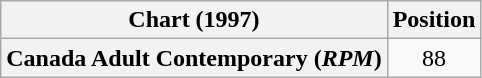<table class="wikitable plainrowheaders" style="text-align:center;">
<tr>
<th scope="col">Chart (1997)</th>
<th scope="col">Position</th>
</tr>
<tr>
<th scope="row">Canada Adult Contemporary (<em>RPM</em>)</th>
<td>88</td>
</tr>
</table>
